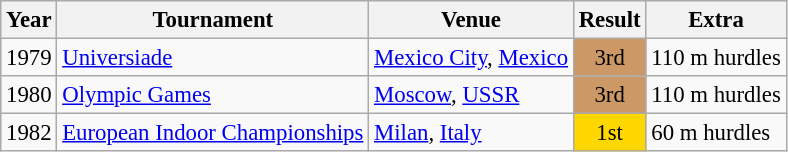<table class="wikitable" style="font-size: 95%;">
<tr>
<th>Year</th>
<th>Tournament</th>
<th>Venue</th>
<th>Result</th>
<th>Extra</th>
</tr>
<tr>
<td>1979</td>
<td><a href='#'>Universiade</a></td>
<td><a href='#'>Mexico City</a>, <a href='#'>Mexico</a></td>
<td bgcolor="cc9966" align="center">3rd</td>
<td>110 m hurdles</td>
</tr>
<tr>
<td>1980</td>
<td><a href='#'>Olympic Games</a></td>
<td><a href='#'>Moscow</a>, <a href='#'>USSR</a></td>
<td bgcolor="cc9966" align="center">3rd</td>
<td>110 m hurdles</td>
</tr>
<tr>
<td>1982</td>
<td><a href='#'>European Indoor Championships</a></td>
<td><a href='#'>Milan</a>, <a href='#'>Italy</a></td>
<td bgcolor="gold" align="center">1st</td>
<td>60 m hurdles</td>
</tr>
</table>
